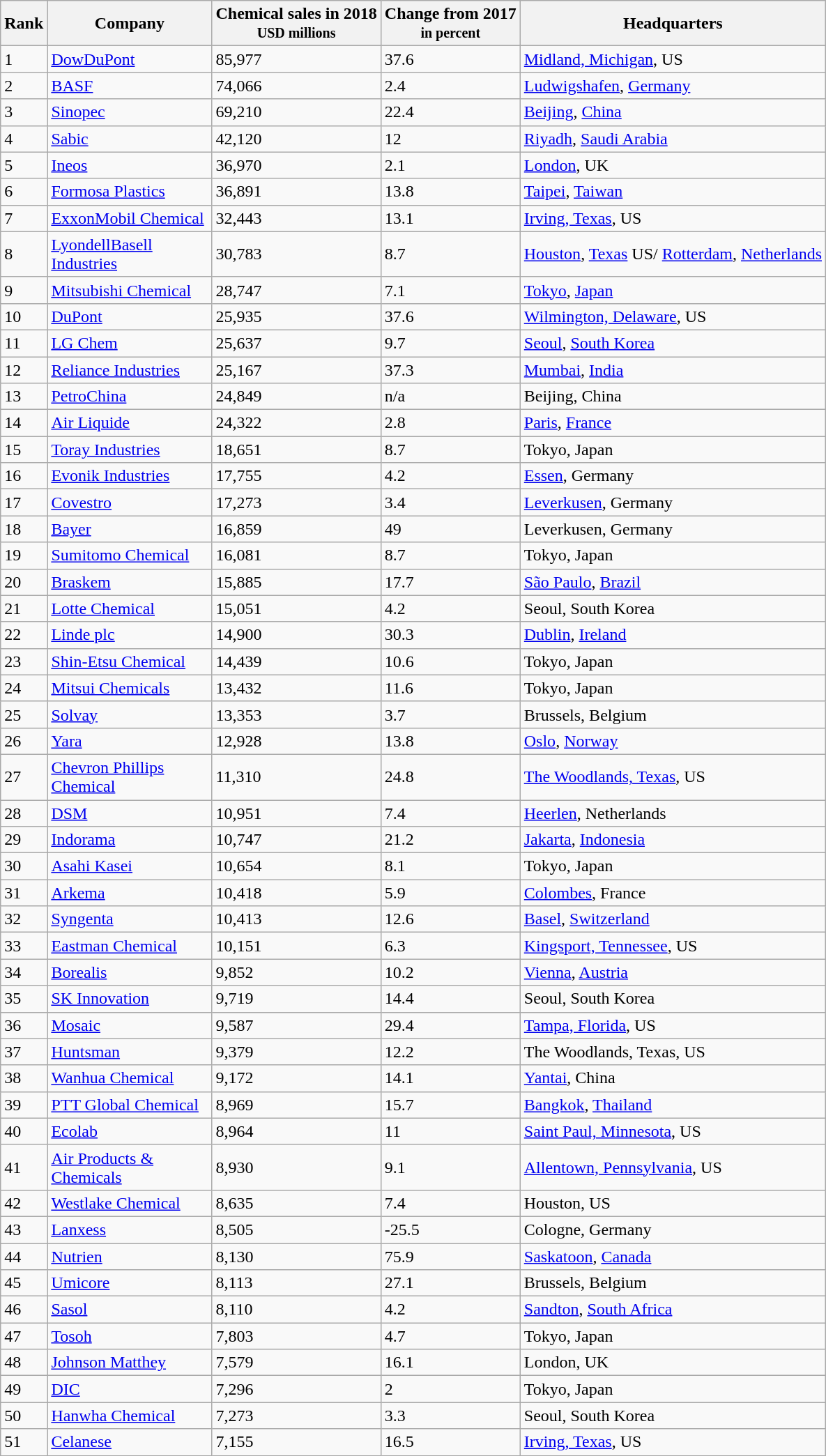<table class="wikitable sortable"  border="1">
<tr>
<th>Rank</th>
<th style="width:150px;">Company</th>
<th>Chemical sales in 2018<br><small>USD millions</small></th>
<th>Change from 2017<br><small>in percent</small></th>
<th>Headquarters</th>
</tr>
<tr>
<td>1</td>
<td><a href='#'>DowDuPont</a></td>
<td>85,977</td>
<td>37.6</td>
<td> <a href='#'>Midland, Michigan</a>, US</td>
</tr>
<tr>
<td>2</td>
<td><a href='#'>BASF</a></td>
<td>74,066</td>
<td>2.4</td>
<td> <a href='#'>Ludwigshafen</a>, <a href='#'>Germany</a></td>
</tr>
<tr>
<td>3</td>
<td><a href='#'>Sinopec</a></td>
<td>69,210</td>
<td>22.4</td>
<td> <a href='#'>Beijing</a>, <a href='#'>China</a></td>
</tr>
<tr>
<td>4</td>
<td><a href='#'>Sabic</a></td>
<td>42,120</td>
<td>12</td>
<td> <a href='#'>Riyadh</a>, <a href='#'>Saudi Arabia</a></td>
</tr>
<tr>
<td>5</td>
<td><a href='#'>Ineos</a></td>
<td>36,970</td>
<td>2.1</td>
<td> <a href='#'>London</a>, UK</td>
</tr>
<tr>
<td>6</td>
<td><a href='#'>Formosa Plastics</a><small></small></td>
<td>36,891</td>
<td>13.8</td>
<td> <a href='#'>Taipei</a>, <a href='#'>Taiwan</a></td>
</tr>
<tr>
<td>7</td>
<td><a href='#'>ExxonMobil Chemical</a></td>
<td>32,443</td>
<td>13.1</td>
<td> <a href='#'>Irving, Texas</a>, US</td>
</tr>
<tr>
<td>8</td>
<td><a href='#'>LyondellBasell Industries</a></td>
<td>30,783</td>
<td>8.7</td>
<td> <a href='#'>Houston</a>, <a href='#'>Texas</a> US/   <a href='#'>Rotterdam</a>, <a href='#'>Netherlands</a></td>
</tr>
<tr>
<td>9</td>
<td><a href='#'>Mitsubishi Chemical</a></td>
<td>28,747</td>
<td>7.1</td>
<td> <a href='#'>Tokyo</a>, <a href='#'>Japan</a></td>
</tr>
<tr>
<td>10</td>
<td><a href='#'>DuPont</a></td>
<td>25,935</td>
<td>37.6</td>
<td> <a href='#'>Wilmington, Delaware</a>, US</td>
</tr>
<tr>
<td>11</td>
<td><a href='#'>LG Chem</a></td>
<td>25,637</td>
<td>9.7</td>
<td> <a href='#'>Seoul</a>, <a href='#'>South Korea</a></td>
</tr>
<tr>
<td>12</td>
<td><a href='#'>Reliance Industries</a></td>
<td>25,167</td>
<td>37.3</td>
<td> <a href='#'>Mumbai</a>, <a href='#'>India</a></td>
</tr>
<tr>
<td>13</td>
<td><a href='#'>PetroChina</a></td>
<td>24,849</td>
<td>n/a</td>
<td> Beijing, China</td>
</tr>
<tr>
<td>14</td>
<td><a href='#'>Air Liquide</a></td>
<td>24,322</td>
<td>2.8</td>
<td> <a href='#'>Paris</a>, <a href='#'>France</a></td>
</tr>
<tr>
<td>15</td>
<td><a href='#'>Toray Industries</a></td>
<td>18,651</td>
<td>8.7</td>
<td> Tokyo, Japan</td>
</tr>
<tr>
<td>16</td>
<td><a href='#'>Evonik Industries</a></td>
<td>17,755</td>
<td>4.2</td>
<td> <a href='#'>Essen</a>, Germany</td>
</tr>
<tr>
<td>17</td>
<td><a href='#'>Covestro</a></td>
<td>17,273</td>
<td>3.4</td>
<td> <a href='#'>Leverkusen</a>, Germany</td>
</tr>
<tr>
<td>18</td>
<td><a href='#'>Bayer</a><small></small></td>
<td>16,859</td>
<td>49</td>
<td> Leverkusen, Germany</td>
</tr>
<tr>
<td>19</td>
<td><a href='#'>Sumitomo Chemical</a></td>
<td>16,081</td>
<td>8.7</td>
<td> Tokyo, Japan</td>
</tr>
<tr>
<td>20</td>
<td><a href='#'>Braskem</a></td>
<td>15,885</td>
<td>17.7</td>
<td> <a href='#'>São Paulo</a>, <a href='#'>Brazil</a></td>
</tr>
<tr>
<td>21</td>
<td><a href='#'>Lotte Chemical</a></td>
<td>15,051</td>
<td>4.2</td>
<td> Seoul, South Korea</td>
</tr>
<tr>
<td>22</td>
<td><a href='#'>Linde plc</a></td>
<td>14,900</td>
<td>30.3</td>
<td>  <a href='#'>Dublin</a>, <a href='#'>Ireland</a></td>
</tr>
<tr>
<td>23</td>
<td><a href='#'>Shin-Etsu Chemical</a><small></small></td>
<td>14,439</td>
<td>10.6</td>
<td> Tokyo, Japan</td>
</tr>
<tr>
<td>24</td>
<td><a href='#'>Mitsui Chemicals</a></td>
<td>13,432</td>
<td>11.6</td>
<td> Tokyo, Japan</td>
</tr>
<tr>
<td>25</td>
<td><a href='#'>Solvay</a></td>
<td>13,353</td>
<td>3.7</td>
<td> Brussels, Belgium</td>
</tr>
<tr>
<td>26</td>
<td><a href='#'>Yara</a></td>
<td>12,928</td>
<td>13.8</td>
<td> <a href='#'>Oslo</a>, <a href='#'>Norway</a></td>
</tr>
<tr>
<td>27</td>
<td><a href='#'>Chevron Phillips Chemical</a></td>
<td>11,310</td>
<td>24.8</td>
<td> <a href='#'>The Woodlands, Texas</a>, US</td>
</tr>
<tr>
<td>28</td>
<td><a href='#'>DSM</a></td>
<td>10,951</td>
<td>7.4</td>
<td> <a href='#'>Heerlen</a>, Netherlands</td>
</tr>
<tr>
<td>29</td>
<td><a href='#'>Indorama</a></td>
<td>10,747</td>
<td>21.2</td>
<td> <a href='#'>Jakarta</a>, <a href='#'>Indonesia</a></td>
</tr>
<tr>
<td>30</td>
<td><a href='#'>Asahi Kasei</a></td>
<td>10,654</td>
<td>8.1</td>
<td> Tokyo, Japan</td>
</tr>
<tr>
<td>31</td>
<td><a href='#'>Arkema</a></td>
<td>10,418</td>
<td>5.9</td>
<td> <a href='#'>Colombes</a>, France</td>
</tr>
<tr>
<td>32</td>
<td><a href='#'>Syngenta</a></td>
<td>10,413</td>
<td>12.6</td>
<td> <a href='#'>Basel</a>, <a href='#'>Switzerland</a></td>
</tr>
<tr>
<td>33</td>
<td><a href='#'>Eastman Chemical</a></td>
<td>10,151</td>
<td>6.3</td>
<td> <a href='#'>Kingsport, Tennessee</a>, US</td>
</tr>
<tr>
<td>34</td>
<td><a href='#'>Borealis</a></td>
<td>9,852</td>
<td>10.2</td>
<td> <a href='#'>Vienna</a>, <a href='#'>Austria</a></td>
</tr>
<tr>
<td>35</td>
<td><a href='#'>SK Innovation</a></td>
<td>9,719</td>
<td>14.4</td>
<td> Seoul, South Korea</td>
</tr>
<tr>
<td>36</td>
<td><a href='#'>Mosaic</a></td>
<td>9,587</td>
<td>29.4</td>
<td> <a href='#'>Tampa, Florida</a>, US</td>
</tr>
<tr>
<td>37</td>
<td><a href='#'>Huntsman</a></td>
<td>9,379</td>
<td>12.2</td>
<td> The Woodlands, Texas, US</td>
</tr>
<tr>
<td>38</td>
<td><a href='#'>Wanhua Chemical</a></td>
<td>9,172</td>
<td>14.1</td>
<td> <a href='#'>Yantai</a>, China</td>
</tr>
<tr>
<td>39</td>
<td><a href='#'>PTT Global Chemical</a></td>
<td>8,969</td>
<td>15.7</td>
<td> <a href='#'>Bangkok</a>, <a href='#'>Thailand</a></td>
</tr>
<tr>
<td>40</td>
<td><a href='#'>Ecolab</a><small></small></td>
<td>8,964</td>
<td>11</td>
<td> <a href='#'>Saint Paul, Minnesota</a>, US</td>
</tr>
<tr>
<td>41</td>
<td><a href='#'>Air Products & Chemicals</a></td>
<td>8,930</td>
<td>9.1</td>
<td> <a href='#'>Allentown, Pennsylvania</a>, US</td>
</tr>
<tr>
<td>42</td>
<td><a href='#'>Westlake Chemical</a></td>
<td>8,635</td>
<td>7.4</td>
<td> Houston, US</td>
</tr>
<tr>
<td>43</td>
<td><a href='#'>Lanxess</a></td>
<td>8,505</td>
<td>-25.5</td>
<td> Cologne, Germany</td>
</tr>
<tr>
<td>44</td>
<td><a href='#'>Nutrien</a></td>
<td>8,130</td>
<td>75.9</td>
<td> <a href='#'>Saskatoon</a>, <a href='#'>Canada</a></td>
</tr>
<tr>
<td>45</td>
<td><a href='#'>Umicore</a><small></small></td>
<td>8,113</td>
<td>27.1</td>
<td> Brussels, Belgium</td>
</tr>
<tr>
<td>46</td>
<td><a href='#'>Sasol</a></td>
<td>8,110</td>
<td>4.2</td>
<td> <a href='#'>Sandton</a>, <a href='#'>South Africa</a></td>
</tr>
<tr>
<td>47</td>
<td><a href='#'>Tosoh</a></td>
<td>7,803</td>
<td>4.7</td>
<td> Tokyo, Japan</td>
</tr>
<tr>
<td>48</td>
<td><a href='#'>Johnson Matthey</a><small></small></td>
<td>7,579</td>
<td>16.1</td>
<td> London, UK</td>
</tr>
<tr>
<td>49</td>
<td><a href='#'>DIC</a></td>
<td>7,296</td>
<td>2</td>
<td> Tokyo, Japan</td>
</tr>
<tr>
<td>50</td>
<td><a href='#'>Hanwha Chemical</a><small></small></td>
<td>7,273</td>
<td>3.3</td>
<td> Seoul, South Korea</td>
</tr>
<tr>
<td>51</td>
<td><a href='#'>Celanese</a></td>
<td>7,155</td>
<td>16.5</td>
<td> <a href='#'>Irving, Texas</a>, US</td>
</tr>
</table>
